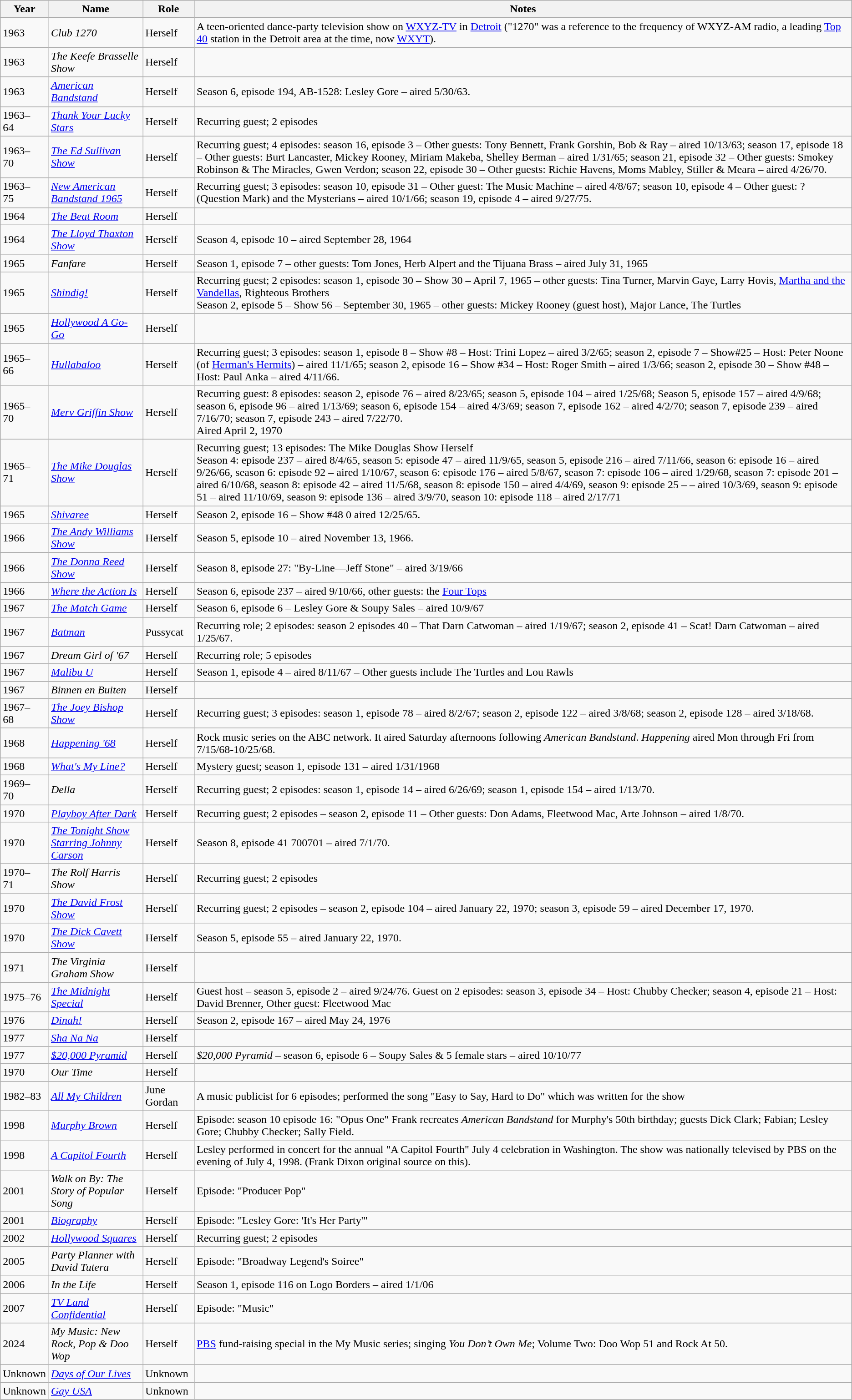<table class="wikitable">
<tr>
<th>Year</th>
<th>Name</th>
<th>Role</th>
<th>Notes</th>
</tr>
<tr>
<td>1963</td>
<td><em>Club 1270</em></td>
<td>Herself</td>
<td>A teen-oriented dance-party television show on <a href='#'>WXYZ-TV</a> in <a href='#'>Detroit</a> ("1270" was a reference to the frequency of WXYZ-AM radio, a leading <a href='#'>Top 40</a> station in the Detroit area at the time, now <a href='#'>WXYT</a>).</td>
</tr>
<tr>
<td>1963</td>
<td><em>The Keefe Brasselle Show</em></td>
<td>Herself</td>
<td></td>
</tr>
<tr>
<td>1963</td>
<td><em><a href='#'>American Bandstand</a></em></td>
<td>Herself</td>
<td>Season 6, episode 194, AB-1528: Lesley Gore – aired 5/30/63.</td>
</tr>
<tr>
<td>1963–<br>64</td>
<td><em><a href='#'>Thank Your Lucky Stars</a></em></td>
<td>Herself</td>
<td>Recurring guest; 2 episodes</td>
</tr>
<tr>
<td>1963–<br>70</td>
<td><em><a href='#'>The Ed Sullivan Show</a></em></td>
<td>Herself</td>
<td>Recurring guest; 4 episodes: season 16, episode 3 – Other guests: Tony Bennett, Frank Gorshin, Bob & Ray – aired 10/13/63; season 17, episode 18 – Other guests: Burt Lancaster, Mickey Rooney, Miriam Makeba, Shelley Berman – aired 1/31/65; season 21, episode 32 – Other guests: Smokey Robinson & The Miracles, Gwen Verdon; season 22, episode 30 – Other guests: Richie Havens, Moms Mabley, Stiller & Meara – aired 4/26/70.</td>
</tr>
<tr>
<td>1963–<br>75</td>
<td><em><a href='#'>New American Bandstand 1965</a></em></td>
<td>Herself</td>
<td>Recurring guest; 3 episodes: season 10, episode 31 – Other guest: The Music Machine – aired 4/8/67; season 10, episode 4  – Other guest: ? (Question Mark) and the Mysterians – aired 10/1/66; season 19, episode 4 – aired 9/27/75.</td>
</tr>
<tr>
<td>1964</td>
<td><em><a href='#'>The Beat Room</a></em></td>
<td>Herself</td>
<td></td>
</tr>
<tr>
<td>1964</td>
<td><em><a href='#'>The Lloyd Thaxton Show</a></em></td>
<td>Herself</td>
<td>Season 4, episode 10 – aired September 28, 1964</td>
</tr>
<tr>
<td>1965</td>
<td><em>Fanfare</em></td>
<td>Herself</td>
<td>Season 1, episode 7 – other guests: Tom Jones, Herb Alpert and the Tijuana Brass – aired July 31, 1965</td>
</tr>
<tr>
<td>1965</td>
<td><em><a href='#'>Shindig!</a></em></td>
<td>Herself</td>
<td>Recurring guest; 2 episodes: season 1, episode 30 – Show 30 – April 7, 1965 – other guests: Tina Turner, Marvin Gaye, Larry Hovis, <a href='#'>Martha and the Vandellas</a>, Righteous Brothers<br>Season 2, episode 5 – Show 56 – September 30, 1965 – other guests: Mickey Rooney (guest host), Major Lance, The Turtles</td>
</tr>
<tr>
<td>1965</td>
<td><em><a href='#'>Hollywood A Go-Go</a></em></td>
<td>Herself</td>
<td></td>
</tr>
<tr>
<td>1965–<br>66</td>
<td><em><a href='#'>Hullabaloo</a></em></td>
<td>Herself</td>
<td>Recurring guest; 3 episodes: season 1, episode 8 – Show #8 – Host: Trini Lopez – aired 3/2/65; season 2, episode 7 – Show#25 – Host: Peter Noone (of <a href='#'>Herman's Hermits</a>) – aired 11/1/65; season 2, episode 16 – Show #34 – Host: Roger Smith – aired 1/3/66; season 2, episode 30 – Show #48 – Host: Paul Anka – aired 4/11/66.</td>
</tr>
<tr>
<td>1965–<br>70</td>
<td><em><a href='#'>Merv Griffin Show</a></em></td>
<td>Herself</td>
<td>Recurring guest: 8 episodes: season 2, episode 76 – aired 8/23/65; season 5, episode 104 – aired 1/25/68;  Season 5, episode 157 – aired 4/9/68; season 6, episode 96 – aired 1/13/69; season 6, episode 154 – aired 4/3/69; season 7, episode 162 – aired 4/2/70; season 7, episode 239 – aired 7/16/70; season 7, episode 243 – aired 7/22/70.<br>Aired April 2, 1970</td>
</tr>
<tr>
<td>1965–<br>71</td>
<td><em><a href='#'>The Mike Douglas Show</a></em></td>
<td>Herself</td>
<td>Recurring guest; 13 episodes:  The Mike Douglas Show Herself<br>Season 4: episode 237 – aired 8/4/65, season 5: episode 47 – aired 11/9/65, season 5, episode 216 – aired 7/11/66, season 6: episode 16 – aired 9/26/66, season 6: episode 92 – aired 1/10/67, season 6: episode 176 – aired 5/8/67, season 7: episode 106 – aired 1/29/68, season 7: episode 201 – aired 6/10/68, season 8: episode 42 – aired 11/5/68, season 8: episode 150 – aired 4/4/69, season 9: episode 25 – – aired 10/3/69, season 9: episode 51 – aired 11/10/69, season 9: episode 136 – aired 3/9/70, season 10: episode 118 – aired 2/17/71</td>
</tr>
<tr>
<td>1965</td>
<td><em><a href='#'>Shivaree</a></em></td>
<td>Herself</td>
<td>Season 2, episode 16 – Show #48 0 aired 12/25/65.</td>
</tr>
<tr>
<td>1966</td>
<td><em><a href='#'>The Andy Williams Show</a></em></td>
<td>Herself</td>
<td>Season 5, episode 10 – aired November 13, 1966.</td>
</tr>
<tr>
<td>1966</td>
<td><em><a href='#'>The Donna Reed Show</a></em></td>
<td>Herself</td>
<td>Season 8, episode 27: "By-Line—Jeff Stone" – aired 3/19/66</td>
</tr>
<tr>
<td>1966</td>
<td><em><a href='#'>Where the Action Is</a></em></td>
<td>Herself</td>
<td>Season 6, episode 237 – aired 9/10/66, other guests: the <a href='#'>Four Tops</a></td>
</tr>
<tr>
<td>1967</td>
<td><em><a href='#'>The Match Game</a></em></td>
<td>Herself</td>
<td>Season 6, episode 6 – Lesley Gore & Soupy Sales – aired 10/9/67</td>
</tr>
<tr>
<td>1967</td>
<td><em><a href='#'>Batman</a></em></td>
<td>Pussycat</td>
<td>Recurring role; 2 episodes: season 2 episodes 40 – That Darn Catwoman – aired 1/19/67; season 2, episode 41 – Scat! Darn Catwoman – aired 1/25/67.</td>
</tr>
<tr>
<td>1967</td>
<td><em>Dream Girl of '67</em></td>
<td>Herself</td>
<td>Recurring role; 5 episodes</td>
</tr>
<tr>
<td>1967</td>
<td><em><a href='#'>Malibu U</a></em></td>
<td>Herself</td>
<td>Season 1, episode 4 – aired 8/11/67 – Other guests include The Turtles and Lou Rawls</td>
</tr>
<tr>
<td>1967</td>
<td><em>Binnen en Buiten</em></td>
<td>Herself</td>
<td></td>
</tr>
<tr>
<td>1967–<br>68</td>
<td><em><a href='#'>The Joey Bishop Show</a></em></td>
<td>Herself</td>
<td>Recurring guest; 3 episodes: season 1, episode 78 – aired 8/2/67; season 2, episode 122 – aired 3/8/68; season 2, episode 128 – aired 3/18/68.</td>
</tr>
<tr>
<td>1968</td>
<td><em><a href='#'>Happening '68</a></em></td>
<td>Herself</td>
<td>Rock music series on the ABC network. It aired Saturday afternoons following <em>American Bandstand</em>. <em>Happening</em> aired Mon through Fri from 7/15/68-10/25/68.</td>
</tr>
<tr>
<td>1968</td>
<td><em><a href='#'>What's My Line?</a></em></td>
<td>Herself</td>
<td>Mystery guest; season 1, episode 131 – aired 1/31/1968</td>
</tr>
<tr>
<td>1969–<br>70</td>
<td><em>Della</em></td>
<td>Herself</td>
<td>Recurring guest; 2 episodes: season 1, episode 14 – aired 6/26/69; season 1, episode 154 – aired 1/13/70.</td>
</tr>
<tr>
<td>1970</td>
<td><em><a href='#'>Playboy After Dark</a></em></td>
<td>Herself</td>
<td>Recurring guest; 2 episodes – season 2, episode 11 – Other guests: Don Adams, Fleetwood Mac, Arte Johnson – aired 1/8/70.</td>
</tr>
<tr>
<td>1970</td>
<td><em><a href='#'>The Tonight Show Starring Johnny Carson</a></em></td>
<td>Herself</td>
<td>Season 8, episode 41 700701 – aired 7/1/70.</td>
</tr>
<tr>
<td>1970–<br>71</td>
<td><em>The Rolf Harris Show</em></td>
<td>Herself</td>
<td>Recurring guest; 2 episodes</td>
</tr>
<tr>
<td>1970</td>
<td><em><a href='#'>The David Frost Show</a></em></td>
<td>Herself</td>
<td>Recurring guest; 2 episodes – season 2, episode 104 – aired January 22, 1970; season 3, episode 59 – aired December 17, 1970.</td>
</tr>
<tr>
<td>1970</td>
<td><em><a href='#'>The Dick Cavett Show</a></em></td>
<td>Herself</td>
<td>Season 5, episode 55 – aired January 22, 1970.</td>
</tr>
<tr>
<td>1971</td>
<td><em>The Virginia Graham Show</em></td>
<td>Herself</td>
<td></td>
</tr>
<tr>
<td>1975–76</td>
<td><em><a href='#'>The Midnight Special</a></em></td>
<td>Herself</td>
<td>Guest host – season 5, episode 2 – aired 9/24/76. Guest on 2 episodes: season 3, episode 34 – Host: Chubby Checker; season 4, episode 21 – Host: David Brenner, Other guest: Fleetwood Mac</td>
</tr>
<tr>
<td>1976</td>
<td><em><a href='#'>Dinah!</a></em></td>
<td>Herself</td>
<td>Season 2, episode 167 – aired May 24, 1976</td>
</tr>
<tr>
<td>1977</td>
<td><em><a href='#'>Sha Na Na</a></em></td>
<td>Herself</td>
<td></td>
</tr>
<tr>
<td>1977</td>
<td><em><a href='#'>$20,000 Pyramid</a></em></td>
<td>Herself</td>
<td><em>$20,000 Pyramid</em> – season 6, episode 6 – Soupy Sales & 5 female stars – aired 10/10/77</td>
</tr>
<tr>
<td>1970</td>
<td><em>Our Time</em></td>
<td>Herself</td>
<td></td>
</tr>
<tr>
<td>1982–83</td>
<td><em><a href='#'>All My Children</a></em></td>
<td>June Gordan</td>
<td>A music publicist for 6 episodes; performed the song "Easy to Say, Hard to Do" which was written for the show</td>
</tr>
<tr>
<td>1998</td>
<td><em><a href='#'>Murphy Brown</a></em></td>
<td>Herself</td>
<td>Episode: season 10 episode 16: "Opus One" Frank recreates <em>American Bandstand</em> for Murphy's 50th birthday; guests Dick Clark; Fabian; Lesley Gore; Chubby Checker; Sally Field.</td>
</tr>
<tr>
<td>1998</td>
<td><em><a href='#'>A Capitol Fourth</a></em></td>
<td>Herself</td>
<td>Lesley performed in concert for the annual "A Capitol Fourth" July 4 celebration in Washington. The show was nationally televised by PBS on the evening of July 4, 1998. (Frank Dixon original source on this).</td>
</tr>
<tr>
<td>2001</td>
<td><em>Walk on By: The Story of Popular Song</em></td>
<td>Herself</td>
<td>Episode: "Producer Pop"</td>
</tr>
<tr>
<td>2001</td>
<td><em><a href='#'>Biography</a></em></td>
<td>Herself</td>
<td>Episode: "Lesley Gore: 'It's Her Party'"</td>
</tr>
<tr>
<td>2002</td>
<td><em><a href='#'>Hollywood Squares</a></em></td>
<td>Herself</td>
<td>Recurring guest; 2 episodes</td>
</tr>
<tr>
<td>2005</td>
<td><em>Party Planner with David Tutera</em></td>
<td>Herself</td>
<td>Episode: "Broadway Legend's Soiree"</td>
</tr>
<tr>
<td>2006</td>
<td><em>In the Life</em></td>
<td>Herself</td>
<td>Season 1, episode 116 on Logo Borders – aired 1/1/06</td>
</tr>
<tr>
<td>2007</td>
<td><em><a href='#'>TV Land Confidential</a></em></td>
<td>Herself</td>
<td>Episode: "Music"</td>
</tr>
<tr>
<td>2024</td>
<td><em>My Music: New Rock, Pop & Doo Wop</em></td>
<td>Herself</td>
<td><a href='#'>PBS</a> fund-raising special in the My Music series; singing <em>You Don’t Own Me</em>; Volume Two: Doo Wop 51 and Rock At 50.</td>
</tr>
<tr>
<td>Unknown</td>
<td><em><a href='#'>Days of Our Lives</a></em></td>
<td>Unknown</td>
<td></td>
</tr>
<tr>
<td>Unknown</td>
<td><em><a href='#'>Gay USA</a></em></td>
<td>Unknown</td>
<td></td>
</tr>
</table>
